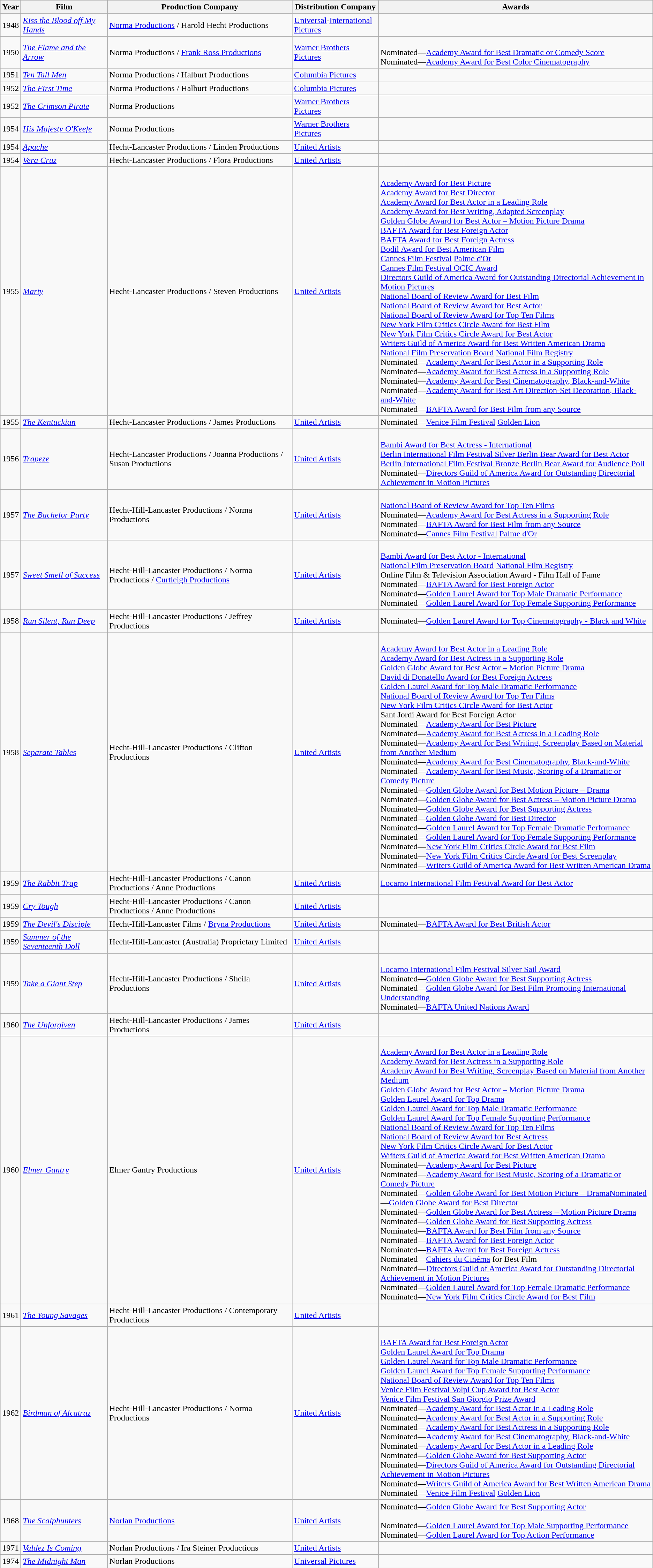<table class="wikitable sortable">
<tr>
<th>Year</th>
<th>Film</th>
<th>Production Company</th>
<th>Distribution Company</th>
<th class="unsortable">Awards</th>
</tr>
<tr>
<td>1948</td>
<td><em><a href='#'>Kiss the Blood off My Hands</a></em></td>
<td><a href='#'>Norma Productions</a> / Harold Hecht Productions</td>
<td><a href='#'>Universal</a>-<a href='#'>International Pictures</a></td>
<td></td>
</tr>
<tr>
<td>1950</td>
<td><em><a href='#'>The Flame and the Arrow</a></em></td>
<td>Norma Productions / <a href='#'>Frank Ross Productions</a></td>
<td><a href='#'>Warner Brothers Pictures</a></td>
<td><br>Nominated—<a href='#'>Academy Award for Best Dramatic or Comedy Score</a><br>
Nominated—<a href='#'>Academy Award for Best Color Cinematography</a><br></td>
</tr>
<tr>
<td>1951</td>
<td><em><a href='#'>Ten Tall Men</a></em></td>
<td>Norma Productions / Halburt Productions</td>
<td><a href='#'>Columbia Pictures</a></td>
<td></td>
</tr>
<tr>
<td>1952</td>
<td><em><a href='#'>The First Time</a></em></td>
<td>Norma Productions / Halburt Productions</td>
<td><a href='#'>Columbia Pictures</a></td>
<td></td>
</tr>
<tr>
<td>1952</td>
<td><em><a href='#'>The Crimson Pirate</a></em></td>
<td>Norma Productions</td>
<td><a href='#'>Warner Brothers Pictures</a></td>
<td></td>
</tr>
<tr>
<td>1954</td>
<td><em><a href='#'>His Majesty O'Keefe</a></em></td>
<td>Norma Productions</td>
<td><a href='#'>Warner Brothers Pictures</a></td>
<td></td>
</tr>
<tr>
<td>1954</td>
<td><em><a href='#'>Apache</a></em></td>
<td>Hecht-Lancaster Productions / Linden Productions</td>
<td><a href='#'>United Artists</a></td>
<td></td>
</tr>
<tr>
<td>1954</td>
<td><em><a href='#'>Vera Cruz</a></em></td>
<td>Hecht-Lancaster Productions / Flora Productions</td>
<td><a href='#'>United Artists</a></td>
<td></td>
</tr>
<tr>
<td>1955</td>
<td><em><a href='#'>Marty</a></em></td>
<td>Hecht-Lancaster Productions / Steven Productions</td>
<td><a href='#'>United Artists</a></td>
<td><br><a href='#'>Academy Award for Best Picture</a><br>
<a href='#'>Academy Award for Best Director</a><br>
<a href='#'>Academy Award for Best Actor in a Leading Role</a><br>
<a href='#'>Academy Award for Best Writing, Adapted Screenplay</a><br>
<a href='#'>Golden Globe Award for Best Actor – Motion Picture Drama</a><br>
<a href='#'>BAFTA Award for Best Foreign Actor</a><br>
<a href='#'>BAFTA Award for Best Foreign Actress</a><br>
<a href='#'>Bodil Award for Best American Film</a><br>
<a href='#'>Cannes Film Festival</a> <a href='#'>Palme d'Or</a><br>
<a href='#'>Cannes Film Festival OCIC Award</a><br>
<a href='#'>Directors Guild of America Award for Outstanding Directorial Achievement in Motion Pictures</a><br>
<a href='#'>National Board of Review Award for Best Film</a><br>
<a href='#'>National Board of Review Award for Best Actor</a><br>
<a href='#'>National Board of Review Award for Top Ten Films</a><br>
<a href='#'>New York Film Critics Circle Award for Best Film</a><br>
<a href='#'>New York Film Critics Circle Award for Best Actor</a><br>
<a href='#'>Writers Guild of America Award for Best Written American Drama</a><br>
<a href='#'>National Film Preservation Board</a> <a href='#'>National Film Registry</a><br>
Nominated—<a href='#'>Academy Award for Best Actor in a Supporting Role</a><br>
Nominated—<a href='#'>Academy Award for Best Actress in a Supporting Role</a><br>
Nominated—<a href='#'>Academy Award for Best Cinematography, Black-and-White</a><br>
Nominated—<a href='#'>Academy Award for Best Art Direction-Set Decoration, Black-and-White</a><br>
Nominated—<a href='#'>BAFTA Award for Best Film from any Source</a><br></td>
</tr>
<tr>
<td>1955</td>
<td><em><a href='#'>The Kentuckian</a></em></td>
<td>Hecht-Lancaster Productions / James Productions</td>
<td><a href='#'>United Artists</a></td>
<td>Nominated—<a href='#'>Venice Film Festival</a> <a href='#'>Golden Lion</a><br></td>
</tr>
<tr>
<td>1956</td>
<td><em><a href='#'>Trapeze</a></em></td>
<td>Hecht-Lancaster Productions / Joanna Productions / Susan Productions</td>
<td><a href='#'>United Artists</a></td>
<td><br><a href='#'>Bambi Award for Best Actress - International</a><br>
<a href='#'>Berlin International Film Festival Silver Berlin Bear Award for Best Actor</a><br>
<a href='#'>Berlin International Film Festival Bronze Berlin Bear Award for Audience Poll</a><br>
Nominated—<a href='#'>Directors Guild of America Award for Outstanding Directorial Achievement in Motion Pictures</a><br></td>
</tr>
<tr>
<td>1957</td>
<td><em><a href='#'>The Bachelor Party</a></em></td>
<td>Hecht-Hill-Lancaster Productions / Norma Productions</td>
<td><a href='#'>United Artists</a></td>
<td><br><a href='#'>National Board of Review Award for Top Ten Films</a><br>
Nominated—<a href='#'>Academy Award for Best Actress in a Supporting Role</a><br>
Nominated—<a href='#'>BAFTA Award for Best Film from any Source</a><br>
Nominated—<a href='#'>Cannes Film Festival</a> <a href='#'>Palme d'Or</a><br></td>
</tr>
<tr>
<td>1957</td>
<td><em><a href='#'>Sweet Smell of Success</a></em></td>
<td>Hecht-Hill-Lancaster Productions / Norma Productions / <a href='#'>Curtleigh Productions</a></td>
<td><a href='#'>United Artists</a></td>
<td><br><a href='#'>Bambi Award for Best Actor - International</a><br>
<a href='#'>National Film Preservation Board</a> <a href='#'>National Film Registry</a><br>
Online Film & Television Association Award - Film Hall of Fame<br>
Nominated—<a href='#'>BAFTA Award for Best Foreign Actor</a><br>
Nominated—<a href='#'>Golden Laurel Award for Top Male Dramatic Performance</a><br>
Nominated—<a href='#'>Golden Laurel Award for Top Female Supporting Performance</a><br></td>
</tr>
<tr>
<td>1958</td>
<td><em><a href='#'>Run Silent, Run Deep</a></em></td>
<td>Hecht-Hill-Lancaster Productions / Jeffrey Productions</td>
<td><a href='#'>United Artists</a></td>
<td>Nominated—<a href='#'>Golden Laurel Award for Top Cinematography - Black and White</a><br></td>
</tr>
<tr>
<td>1958</td>
<td><em><a href='#'>Separate Tables</a></em></td>
<td>Hecht-Hill-Lancaster Productions / Clifton Productions</td>
<td><a href='#'>United Artists</a></td>
<td><br><a href='#'>Academy Award for Best Actor in a Leading Role</a><br>
<a href='#'>Academy Award for Best Actress in a Supporting Role</a><br>
<a href='#'>Golden Globe Award for Best Actor – Motion Picture Drama</a><br>
<a href='#'>David di Donatello Award for Best Foreign Actress</a><br>
<a href='#'>Golden Laurel Award for Top Male Dramatic Performance</a><br>
<a href='#'>National Board of Review Award for Top Ten Films</a><br>
<a href='#'>New York Film Critics Circle Award for Best Actor</a><br>
Sant Jordi Award for Best Foreign Actor<br>
Nominated—<a href='#'>Academy Award for Best Picture</a><br>
Nominated—<a href='#'>Academy Award for Best Actress in a Leading Role</a><br>
Nominated—<a href='#'>Academy Award for Best Writing, Screenplay Based on Material from Another Medium</a><br>
Nominated—<a href='#'>Academy Award for Best Cinematography, Black-and-White</a><br>
Nominated—<a href='#'>Academy Award for Best Music, Scoring of a Dramatic or Comedy Picture</a><br>
Nominated—<a href='#'>Golden Globe Award for Best Motion Picture – Drama</a><br>
Nominated—<a href='#'>Golden Globe Award for Best Actress – Motion Picture Drama</a><br>
Nominated—<a href='#'>Golden Globe Award for Best Supporting Actress</a><br>
Nominated—<a href='#'>Golden Globe Award for Best Director</a><br>
Nominated—<a href='#'>Golden Laurel Award for Top Female Dramatic Performance</a><br>
Nominated—<a href='#'>Golden Laurel Award for Top Female Supporting Performance</a><br>
Nominated—<a href='#'>New York Film Critics Circle Award for Best Film</a><br>
Nominated—<a href='#'>New York Film Critics Circle Award for Best Screenplay</a><br>
Nominated—<a href='#'>Writers Guild of America Award for Best Written American Drama</a><br></td>
</tr>
<tr>
<td>1959</td>
<td><em><a href='#'>The Rabbit Trap</a></em></td>
<td>Hecht-Hill-Lancaster Productions / Canon Productions / Anne Productions</td>
<td><a href='#'>United Artists</a></td>
<td><a href='#'>Locarno International Film Festival Award for Best Actor</a><br></td>
</tr>
<tr>
<td>1959</td>
<td><em><a href='#'>Cry Tough</a></em></td>
<td>Hecht-Hill-Lancaster Productions / Canon Productions / Anne Productions</td>
<td><a href='#'>United Artists</a></td>
<td></td>
</tr>
<tr>
<td>1959</td>
<td><em><a href='#'>The Devil's Disciple</a></em></td>
<td>Hecht-Hill-Lancaster Films / <a href='#'>Bryna Productions</a></td>
<td><a href='#'>United Artists</a></td>
<td>Nominated—<a href='#'>BAFTA Award for Best British Actor</a><br></td>
</tr>
<tr>
<td>1959</td>
<td><em><a href='#'>Summer of the Seventeenth Doll</a></em></td>
<td>Hecht-Hill-Lancaster (Australia) Proprietary Limited</td>
<td><a href='#'>United Artists</a></td>
<td></td>
</tr>
<tr>
<td>1959</td>
<td><em><a href='#'>Take a Giant Step</a></em></td>
<td>Hecht-Hill-Lancaster Productions / Sheila Productions</td>
<td><a href='#'>United Artists</a></td>
<td><br><a href='#'>Locarno International Film Festival Silver Sail Award</a><br>
Nominated—<a href='#'>Golden Globe Award for Best Supporting Actress</a><br>
Nominated—<a href='#'>Golden Globe Award for Best Film Promoting International Understanding</a><br>
Nominated—<a href='#'>BAFTA United Nations Award</a><br></td>
</tr>
<tr>
<td>1960</td>
<td><em><a href='#'>The Unforgiven</a></em></td>
<td>Hecht-Hill-Lancaster Productions / James Productions</td>
<td><a href='#'>United Artists</a></td>
<td></td>
</tr>
<tr>
<td>1960</td>
<td><em><a href='#'>Elmer Gantry</a></em></td>
<td>Elmer Gantry Productions</td>
<td><a href='#'>United Artists</a></td>
<td><br><a href='#'>Academy Award for Best Actor in a Leading Role</a><br>
<a href='#'>Academy Award for Best Actress in a Supporting Role</a><br>
<a href='#'>Academy Award for Best Writing, Screenplay Based on Material from Another Medium</a><br>
<a href='#'>Golden Globe Award for Best Actor – Motion Picture Drama</a><br>
<a href='#'>Golden Laurel Award for Top Drama</a><br>
<a href='#'>Golden Laurel Award for Top Male Dramatic Performance</a><br>
<a href='#'>Golden Laurel Award for Top Female Supporting Performance</a><br>
<a href='#'>National Board of Review Award for Top Ten Films</a><br>
<a href='#'>National Board of Review Award for Best Actress</a><br>
<a href='#'>New York Film Critics Circle Award for Best Actor</a><br>
<a href='#'>Writers Guild of America Award for Best Written American Drama</a><br>
Nominated—<a href='#'>Academy Award for Best Picture</a><br>
Nominated—<a href='#'>Academy Award for Best Music, Scoring of a Dramatic or Comedy Picture</a><br>
Nominated—<a href='#'>Golden Globe Award for Best Motion Picture – DramaNominated</a>—<a href='#'>Golden Globe Award for Best Director</a><br>
Nominated—<a href='#'>Golden Globe Award for Best Actress – Motion Picture Drama</a><br>
Nominated—<a href='#'>Golden Globe Award for Best Supporting Actress</a><br>
Nominated—<a href='#'>BAFTA Award for Best Film from any Source</a><br>
Nominated—<a href='#'>BAFTA Award for Best Foreign Actor</a><br>
Nominated—<a href='#'>BAFTA Award for Best Foreign Actress</a><br>
Nominated—<a href='#'>Cahiers du Cinéma</a> for Best Film<br>
Nominated—<a href='#'>Directors Guild of America Award for Outstanding Directorial Achievement in Motion Pictures</a><br>
Nominated—<a href='#'>Golden Laurel Award for Top Female Dramatic Performance</a><br>
Nominated—<a href='#'>New York Film Critics Circle Award for Best Film</a><br></td>
</tr>
<tr>
<td>1961</td>
<td><em><a href='#'>The Young Savages</a></em></td>
<td>Hecht-Hill-Lancaster Productions / Contemporary Productions</td>
<td><a href='#'>United Artists</a></td>
<td></td>
</tr>
<tr>
<td>1962</td>
<td><em><a href='#'>Birdman of Alcatraz</a></em></td>
<td>Hecht-Hill-Lancaster Productions / Norma Productions</td>
<td><a href='#'>United Artists</a></td>
<td><br><a href='#'>BAFTA Award for Best Foreign Actor</a><br>
<a href='#'>Golden Laurel Award for Top Drama</a><br>
<a href='#'>Golden Laurel Award for Top Male Dramatic Performance</a><br>
<a href='#'>Golden Laurel Award for Top Female Supporting Performance</a><br>
<a href='#'>National Board of Review Award for Top Ten Films</a><br>
<a href='#'>Venice Film Festival Volpi Cup Award for Best Actor</a><br>
<a href='#'>Venice Film Festival San Giorgio Prize Award</a><br>
Nominated—<a href='#'>Academy Award for Best Actor in a Leading Role</a><br>
Nominated—<a href='#'>Academy Award for Best Actor in a Supporting Role</a><br>
Nominated—<a href='#'>Academy Award for Best Actress in a Supporting Role</a><br>
Nominated—<a href='#'>Academy Award for Best Cinematography, Black-and-White</a><br>
Nominated—<a href='#'>Academy Award for Best Actor in a Leading Role</a><br>
Nominated—<a href='#'>Golden Globe Award for Best Supporting Actor</a><br>
Nominated—<a href='#'>Directors Guild of America Award for Outstanding Directorial Achievement in Motion Pictures</a><br>
Nominated—<a href='#'>Writers Guild of America Award for Best Written American Drama</a><br>
Nominated—<a href='#'>Venice Film Festival</a> <a href='#'>Golden Lion</a><br></td>
</tr>
<tr>
<td>1968</td>
<td><em><a href='#'>The Scalphunters</a></em></td>
<td><a href='#'>Norlan Productions</a></td>
<td><a href='#'>United Artists</a></td>
<td>Nominated—<a href='#'>Golden Globe Award for Best Supporting Actor</a><br><br>Nominated—<a href='#'>Golden Laurel Award for Top Male Supporting Performance</a><br>
Nominated—<a href='#'>Golden Laurel Award for Top Action Performance</a><br></td>
</tr>
<tr>
<td>1971</td>
<td><em><a href='#'>Valdez Is Coming</a></em></td>
<td>Norlan Productions / Ira Steiner Productions</td>
<td><a href='#'>United Artists</a></td>
<td></td>
</tr>
<tr>
<td>1974</td>
<td><em><a href='#'>The Midnight Man</a></em></td>
<td>Norlan Productions</td>
<td><a href='#'>Universal Pictures</a></td>
<td></td>
</tr>
<tr>
</tr>
</table>
